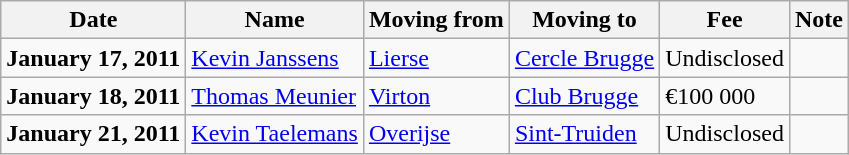<table class="wikitable sortable">
<tr>
<th>Date</th>
<th>Name</th>
<th>Moving from</th>
<th>Moving to</th>
<th>Fee</th>
<th>Note</th>
</tr>
<tr>
<td><strong>January 17, 2011</strong></td>
<td> <a href='#'>Kevin Janssens</a></td>
<td> <a href='#'>Lierse</a></td>
<td> <a href='#'>Cercle Brugge</a></td>
<td>Undisclosed </td>
<td align=center></td>
</tr>
<tr>
<td><strong>January 18, 2011</strong></td>
<td> <a href='#'>Thomas Meunier</a></td>
<td> <a href='#'>Virton</a></td>
<td> <a href='#'>Club Brugge</a></td>
<td>€100 000 </td>
<td></td>
</tr>
<tr>
<td><strong>January 21, 2011</strong></td>
<td> <a href='#'>Kevin Taelemans</a></td>
<td> <a href='#'>Overijse</a></td>
<td> <a href='#'>Sint-Truiden</a></td>
<td>Undisclosed </td>
<td></td>
</tr>
</table>
